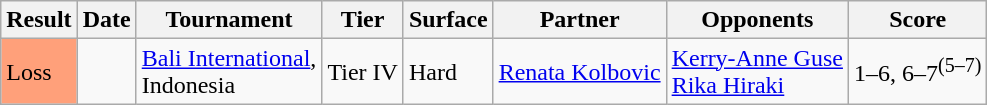<table class="sortable wikitable">
<tr>
<th>Result</th>
<th>Date</th>
<th>Tournament</th>
<th>Tier</th>
<th>Surface</th>
<th>Partner</th>
<th>Opponents</th>
<th class="unsortable">Score</th>
</tr>
<tr>
<td style="background:#ffa07a;">Loss</td>
<td><a href='#'></a></td>
<td><a href='#'>Bali International</a>, <br>Indonesia</td>
<td>Tier IV</td>
<td>Hard</td>
<td> <a href='#'>Renata Kolbovic</a></td>
<td> <a href='#'>Kerry-Anne Guse</a> <br>  <a href='#'>Rika Hiraki</a></td>
<td>1–6, 6–7<sup>(5–7)</sup></td>
</tr>
</table>
